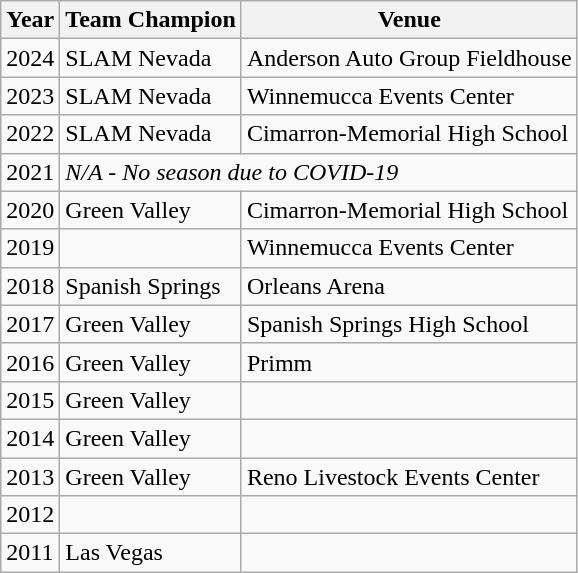<table class="wikitable">
<tr>
<th>Year</th>
<th>Team Champion</th>
<th>Venue</th>
</tr>
<tr>
<td>2024</td>
<td>SLAM Nevada</td>
<td>Anderson Auto Group Fieldhouse</td>
</tr>
<tr>
<td>2023</td>
<td>SLAM Nevada</td>
<td>Winnemucca Events Center</td>
</tr>
<tr>
<td>2022</td>
<td>SLAM Nevada</td>
<td>Cimarron-Memorial High School</td>
</tr>
<tr>
<td>2021</td>
<td colspan="2"><em>N/A - No season due to COVID-19</em></td>
</tr>
<tr>
<td>2020</td>
<td>Green Valley</td>
<td>Cimarron-Memorial High School</td>
</tr>
<tr>
<td>2019</td>
<td></td>
<td>Winnemucca Events Center</td>
</tr>
<tr>
<td>2018</td>
<td>Spanish Springs</td>
<td>Orleans Arena</td>
</tr>
<tr>
<td>2017</td>
<td>Green Valley</td>
<td>Spanish Springs High School</td>
</tr>
<tr>
<td>2016</td>
<td>Green Valley</td>
<td>Primm</td>
</tr>
<tr>
<td>2015</td>
<td>Green Valley</td>
<td></td>
</tr>
<tr>
<td>2014</td>
<td>Green Valley</td>
<td></td>
</tr>
<tr>
<td>2013</td>
<td>Green Valley</td>
<td>Reno Livestock Events Center</td>
</tr>
<tr>
<td>2012</td>
<td></td>
<td></td>
</tr>
<tr>
<td>2011</td>
<td>Las Vegas</td>
<td></td>
</tr>
</table>
